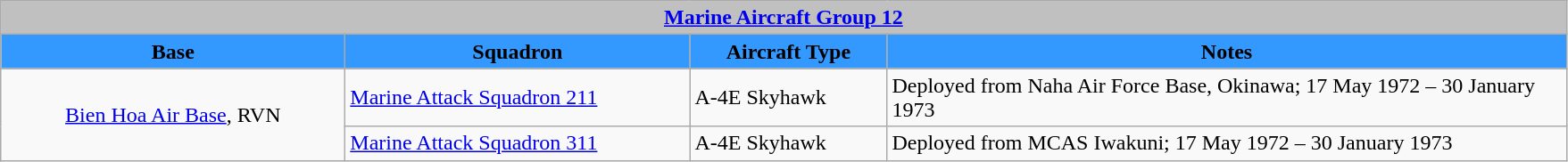<table class="wikitable">
<tr>
<td colspan="4" bgcolor=silver align=center><strong><a href='#'>Marine Aircraft Group 12</a></strong></td>
</tr>
<tr style="background: #3399ff;">
<td scope="col" style="width:250px;"align=center><span> <strong>Base</strong></span></td>
<td scope="col" style="width:250px;"align=center><span> <strong>Squadron</strong></span></td>
<td scope="col" style="width:140px;"align=center><span> <strong>Aircraft Type</strong></span></td>
<td scope="col" style="width:500px;"align=center><span> <strong>Notes</strong></span></td>
</tr>
<tr>
<td rowspan=2 align=center><a href='#'>Bien Hoa Air Base</a>, RVN</td>
<td><a href='#'>Marine Attack Squadron 211</a></td>
<td>A-4E Skyhawk</td>
<td>Deployed from Naha Air Force Base, Okinawa; 17 May 1972 – 30 January 1973</td>
</tr>
<tr>
<td><a href='#'>Marine Attack Squadron 311</a></td>
<td>A-4E Skyhawk</td>
<td>Deployed from MCAS Iwakuni; 17 May 1972 – 30 January 1973</td>
</tr>
</table>
